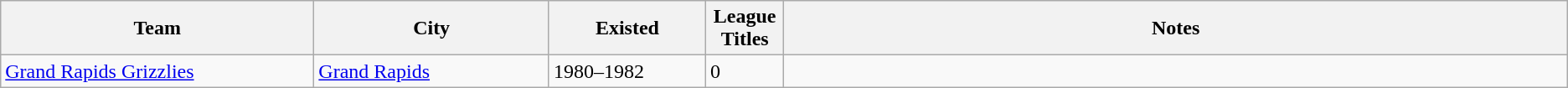<table class="wikitable">
<tr>
<th bgcolor="#DDDDFF" width="20%">Team</th>
<th bgcolor="#DDDDFF" width="15%">City</th>
<th bgcolor="#DDDDFF" width="10%">Existed</th>
<th bgcolor="#DDDDFF" width="5%">League Titles</th>
<th bgcolor="#DDDDFF" width="50%">Notes</th>
</tr>
<tr>
<td><a href='#'>Grand Rapids Grizzlies</a></td>
<td><a href='#'>Grand Rapids</a></td>
<td>1980–1982</td>
<td>0</td>
<td></td>
</tr>
</table>
